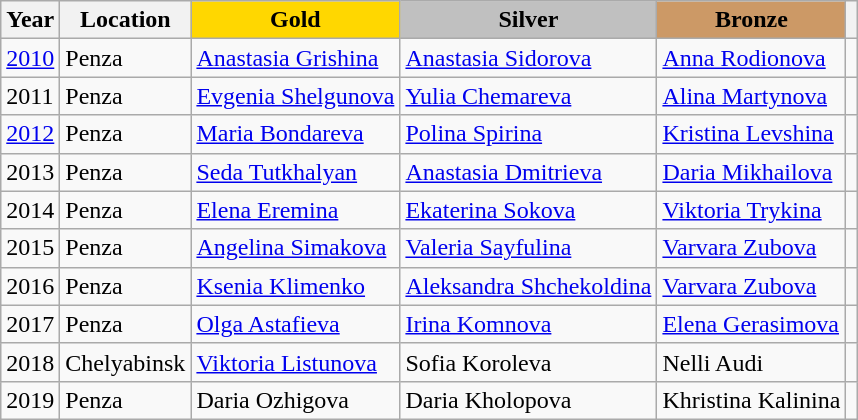<table class="wikitable">
<tr>
<th>Year</th>
<th>Location</th>
<td style="text-align:center; background:gold;"><strong>Gold</strong></td>
<td style="text-align:center; background:silver;"><strong>Silver</strong></td>
<td style="text-align:center; background:#c96;"><strong>Bronze</strong></td>
<th></th>
</tr>
<tr>
<td><a href='#'>2010</a></td>
<td>Penza</td>
<td><a href='#'>Anastasia Grishina</a></td>
<td><a href='#'>Anastasia Sidorova</a></td>
<td><a href='#'>Anna Rodionova</a></td>
<td></td>
</tr>
<tr>
<td>2011</td>
<td>Penza</td>
<td><a href='#'>Evgenia Shelgunova</a></td>
<td><a href='#'>Yulia Chemareva</a></td>
<td><a href='#'>Alina Martynova</a></td>
<td></td>
</tr>
<tr>
<td><a href='#'>2012</a></td>
<td>Penza</td>
<td><a href='#'>Maria Bondareva</a></td>
<td><a href='#'>Polina Spirina</a></td>
<td><a href='#'>Kristina Levshina</a></td>
<td></td>
</tr>
<tr>
<td>2013</td>
<td>Penza</td>
<td><a href='#'>Seda Tutkhalyan</a></td>
<td><a href='#'>Anastasia Dmitrieva</a></td>
<td><a href='#'>Daria Mikhailova</a></td>
<td></td>
</tr>
<tr>
<td>2014</td>
<td>Penza</td>
<td><a href='#'>Elena Eremina</a></td>
<td><a href='#'>Ekaterina Sokova</a></td>
<td><a href='#'>Viktoria Trykina</a></td>
<td></td>
</tr>
<tr>
<td>2015</td>
<td>Penza</td>
<td><a href='#'>Angelina Simakova</a></td>
<td><a href='#'>Valeria Sayfulina</a></td>
<td><a href='#'>Varvara Zubova</a></td>
<td></td>
</tr>
<tr>
<td>2016</td>
<td>Penza</td>
<td><a href='#'>Ksenia Klimenko</a></td>
<td><a href='#'>Aleksandra Shchekoldina</a></td>
<td><a href='#'>Varvara Zubova</a></td>
<td></td>
</tr>
<tr>
<td>2017</td>
<td>Penza</td>
<td><a href='#'>Olga Astafieva</a></td>
<td><a href='#'>Irina Komnova</a></td>
<td><a href='#'>Elena Gerasimova</a></td>
<td></td>
</tr>
<tr>
<td>2018</td>
<td>Chelyabinsk</td>
<td><a href='#'>Viktoria Listunova</a></td>
<td>Sofia Koroleva</td>
<td>Nelli Audi</td>
<td></td>
</tr>
<tr>
<td>2019</td>
<td>Penza</td>
<td>Daria Ozhigova</td>
<td>Daria Kholopova</td>
<td>Khristina Kalinina</td>
<td></td>
</tr>
</table>
